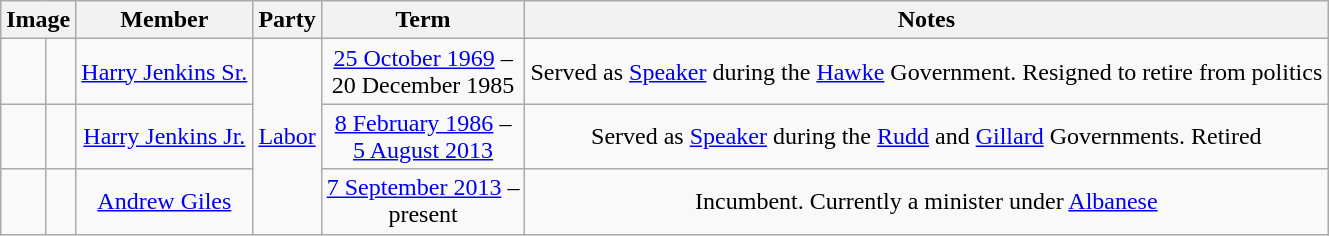<table class=wikitable style="text-align:center">
<tr>
<th colspan=2>Image</th>
<th>Member</th>
<th>Party</th>
<th>Term</th>
<th>Notes</th>
</tr>
<tr>
<td> </td>
<td></td>
<td><a href='#'>Harry Jenkins Sr.</a><br></td>
<td rowspan="3"><a href='#'>Labor</a></td>
<td nowrap><a href='#'>25 October 1969</a> –<br>20 December 1985</td>
<td>Served as <a href='#'>Speaker</a> during the <a href='#'>Hawke</a> Government. Resigned to retire from politics</td>
</tr>
<tr>
<td> </td>
<td></td>
<td><a href='#'>Harry Jenkins Jr.</a><br></td>
<td nowrap><a href='#'>8 February 1986</a> –<br><a href='#'>5 August 2013</a></td>
<td>Served as <a href='#'>Speaker</a> during the <a href='#'>Rudd</a> and <a href='#'>Gillard</a> Governments. Retired</td>
</tr>
<tr>
<td> </td>
<td></td>
<td><a href='#'>Andrew Giles</a><br></td>
<td nowrap><a href='#'>7 September 2013</a> –<br>present</td>
<td>Incumbent. Currently a minister under <a href='#'>Albanese</a></td>
</tr>
</table>
